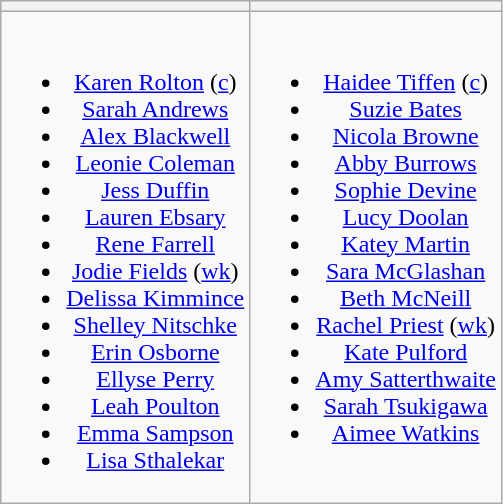<table class="wikitable" style="text-align:center">
<tr>
<th></th>
<th></th>
</tr>
<tr style="vertical-align:top">
<td><br><ul><li><a href='#'>Karen Rolton</a> (<a href='#'>c</a>)</li><li><a href='#'>Sarah Andrews</a></li><li><a href='#'>Alex Blackwell</a></li><li><a href='#'>Leonie Coleman</a></li><li><a href='#'>Jess Duffin</a></li><li><a href='#'>Lauren Ebsary</a></li><li><a href='#'>Rene Farrell</a></li><li><a href='#'>Jodie Fields</a> (<a href='#'>wk</a>)</li><li><a href='#'>Delissa Kimmince</a></li><li><a href='#'>Shelley Nitschke</a></li><li><a href='#'>Erin Osborne</a></li><li><a href='#'>Ellyse Perry</a></li><li><a href='#'>Leah Poulton</a></li><li><a href='#'>Emma Sampson</a></li><li><a href='#'>Lisa Sthalekar</a></li></ul></td>
<td><br><ul><li><a href='#'>Haidee Tiffen</a> (<a href='#'>c</a>)</li><li><a href='#'>Suzie Bates</a></li><li><a href='#'>Nicola Browne</a></li><li><a href='#'>Abby Burrows</a></li><li><a href='#'>Sophie Devine</a></li><li><a href='#'>Lucy Doolan</a></li><li><a href='#'>Katey Martin</a></li><li><a href='#'>Sara McGlashan</a></li><li><a href='#'>Beth McNeill</a></li><li><a href='#'>Rachel Priest</a> (<a href='#'>wk</a>)</li><li><a href='#'>Kate Pulford</a></li><li><a href='#'>Amy Satterthwaite</a></li><li><a href='#'>Sarah Tsukigawa</a></li><li><a href='#'>Aimee Watkins</a></li></ul></td>
</tr>
</table>
